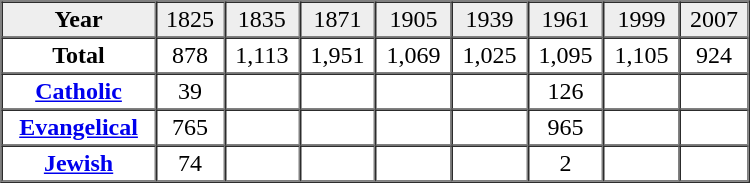<table border="1" cellpadding="2" cellspacing="0" width="500">
<tr bgcolor="#eeeeee" align="center">
<td><strong>Year</strong></td>
<td>1825</td>
<td>1835</td>
<td>1871</td>
<td>1905</td>
<td>1939</td>
<td>1961</td>
<td>1999</td>
<td>2007</td>
</tr>
<tr align="center">
<td><strong>Total</strong></td>
<td>878</td>
<td>1,113</td>
<td>1,951</td>
<td>1,069</td>
<td>1,025</td>
<td>1,095</td>
<td>1,105</td>
<td>924</td>
</tr>
<tr align="center">
<td><strong><a href='#'>Catholic</a></strong></td>
<td>39</td>
<td> </td>
<td> </td>
<td> </td>
<td> </td>
<td>126</td>
<td> </td>
<td> </td>
</tr>
<tr align="center">
<td><strong><a href='#'>Evangelical</a></strong></td>
<td>765</td>
<td> </td>
<td> </td>
<td> </td>
<td> </td>
<td>965</td>
<td> </td>
<td> </td>
</tr>
<tr align="center">
<td><strong><a href='#'>Jewish</a></strong></td>
<td>74</td>
<td> </td>
<td> </td>
<td> </td>
<td> </td>
<td>2</td>
<td> </td>
<td> </td>
</tr>
</table>
